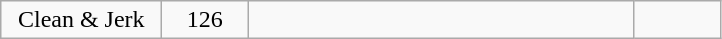<table class = "wikitable" style="text-align:center;">
<tr>
<td width=100>Clean & Jerk</td>
<td width=50>126</td>
<td width=250 align=left></td>
<td width=50></td>
</tr>
</table>
